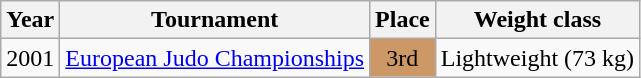<table class=wikitable>
<tr>
<th>Year</th>
<th>Tournament</th>
<th>Place</th>
<th>Weight class</th>
</tr>
<tr>
<td>2001</td>
<td><a href='#'>European Judo Championships</a></td>
<td bgcolor="cc9966" align="center">3rd</td>
<td>Lightweight (73 kg)</td>
</tr>
</table>
